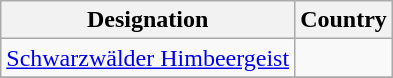<table class="wikitable">
<tr>
<th>Designation</th>
<th>Country</th>
</tr>
<tr>
<td><a href='#'>Schwarzwälder Himbeergeist</a></td>
<td></td>
</tr>
<tr>
</tr>
</table>
